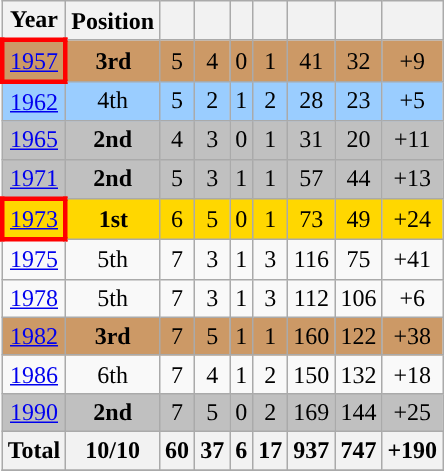<table class="wikitable" style="text-align: center;">
<tr>
<th>Year</th>
<th>Position</th>
<th></th>
<th></th>
<th></th>
<th></th>
<th></th>
<th></th>
<th></th>
</tr>
<tr style="background:#c96;">
<td style="border: 3px solid red"> <a href='#'>1957</a></td>
<td><strong>3rd</strong> </td>
<td>5</td>
<td>4</td>
<td>0</td>
<td>1</td>
<td>41</td>
<td>32</td>
<td>+9</td>
</tr>
<tr style="background:#9acdff">
<td> <a href='#'>1962</a></td>
<td>4th</td>
<td>5</td>
<td>2</td>
<td>1</td>
<td>2</td>
<td>28</td>
<td>23</td>
<td>+5</td>
</tr>
<tr style="background:silver;">
<td> <a href='#'>1965</a></td>
<td><strong>2nd</strong> </td>
<td>4</td>
<td>3</td>
<td>0</td>
<td>1</td>
<td>31</td>
<td>20</td>
<td>+11</td>
</tr>
<tr style="background:silver;">
<td> <a href='#'>1971</a></td>
<td><strong>2nd</strong> </td>
<td>5</td>
<td>3</td>
<td>1</td>
<td>1</td>
<td>57</td>
<td>44</td>
<td>+13</td>
</tr>
<tr style="background:gold;">
<td style="border: 3px solid red"> <a href='#'>1973</a></td>
<td><strong>1st</strong> </td>
<td>6</td>
<td>5</td>
<td>0</td>
<td>1</td>
<td>73</td>
<td>49</td>
<td>+24</td>
</tr>
<tr>
<td> <a href='#'>1975</a></td>
<td>5th</td>
<td>7</td>
<td>3</td>
<td>1</td>
<td>3</td>
<td>116</td>
<td>75</td>
<td>+41</td>
</tr>
<tr>
<td> <a href='#'>1978</a></td>
<td>5th</td>
<td>7</td>
<td>3</td>
<td>1</td>
<td>3</td>
<td>112</td>
<td>106</td>
<td>+6</td>
</tr>
<tr style="background:#c96;">
<td> <a href='#'>1982</a></td>
<td><strong>3rd</strong> </td>
<td>7</td>
<td>5</td>
<td>1</td>
<td>1</td>
<td>160</td>
<td>122</td>
<td>+38</td>
</tr>
<tr>
<td> <a href='#'>1986</a></td>
<td>6th</td>
<td>7</td>
<td>4</td>
<td>1</td>
<td>2</td>
<td>150</td>
<td>132</td>
<td>+18</td>
</tr>
<tr style="background:silver;">
<td> <a href='#'>1990</a></td>
<td><strong>2nd</strong> </td>
<td>7</td>
<td>5</td>
<td>0</td>
<td>2</td>
<td>169</td>
<td>144</td>
<td>+25</td>
</tr>
<tr>
<th>Total</th>
<th>10/10</th>
<th>60</th>
<th>37</th>
<th>6</th>
<th>17</th>
<th>937</th>
<th>747</th>
<th>+190</th>
</tr>
<tr>
</tr>
</table>
